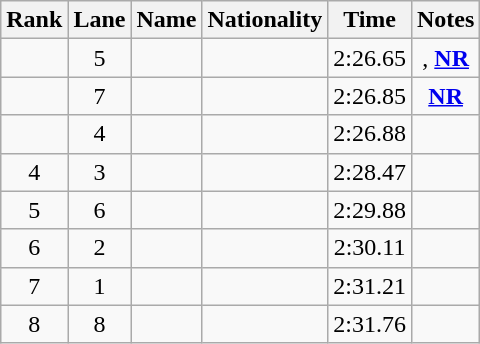<table class="wikitable sortable" style="text-align:center">
<tr>
<th>Rank</th>
<th>Lane</th>
<th>Name</th>
<th>Nationality</th>
<th>Time</th>
<th>Notes</th>
</tr>
<tr>
<td></td>
<td>5</td>
<td align="left"></td>
<td align="left"></td>
<td>2:26.65</td>
<td>, <strong><a href='#'>NR</a></strong></td>
</tr>
<tr>
<td></td>
<td>7</td>
<td align="left"></td>
<td align="left"></td>
<td>2:26.85</td>
<td><strong><a href='#'>NR</a></strong></td>
</tr>
<tr>
<td></td>
<td>4</td>
<td align="left"></td>
<td align="left"></td>
<td>2:26.88</td>
<td></td>
</tr>
<tr>
<td>4</td>
<td>3</td>
<td align="left"></td>
<td align="left"></td>
<td>2:28.47</td>
<td></td>
</tr>
<tr>
<td>5</td>
<td>6</td>
<td align="left"></td>
<td align="left"></td>
<td>2:29.88</td>
<td></td>
</tr>
<tr>
<td>6</td>
<td>2</td>
<td align="left"></td>
<td align="left"></td>
<td>2:30.11</td>
<td></td>
</tr>
<tr>
<td>7</td>
<td>1</td>
<td align="left"></td>
<td align="left"></td>
<td>2:31.21</td>
<td></td>
</tr>
<tr>
<td>8</td>
<td>8</td>
<td align="left"></td>
<td align="left"></td>
<td>2:31.76</td>
<td></td>
</tr>
</table>
